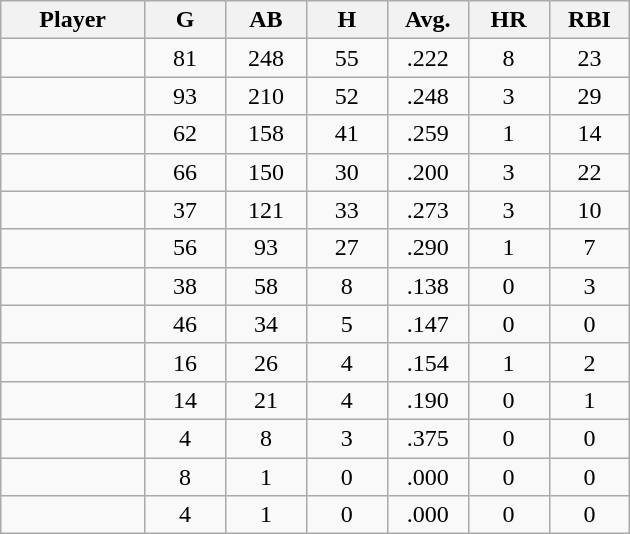<table class="wikitable sortable">
<tr>
<th bgcolor="#DDDDFF" width="16%">Player</th>
<th bgcolor="#DDDDFF" width="9%">G</th>
<th bgcolor="#DDDDFF" width="9%">AB</th>
<th bgcolor="#DDDDFF" width="9%">H</th>
<th bgcolor="#DDDDFF" width="9%">Avg.</th>
<th bgcolor="#DDDDFF" width="9%">HR</th>
<th bgcolor="#DDDDFF" width="9%">RBI</th>
</tr>
<tr align="center">
<td></td>
<td>81</td>
<td>248</td>
<td>55</td>
<td>.222</td>
<td>8</td>
<td>23</td>
</tr>
<tr align="center">
<td></td>
<td>93</td>
<td>210</td>
<td>52</td>
<td>.248</td>
<td>3</td>
<td>29</td>
</tr>
<tr align="center">
<td></td>
<td>62</td>
<td>158</td>
<td>41</td>
<td>.259</td>
<td>1</td>
<td>14</td>
</tr>
<tr align="center">
<td></td>
<td>66</td>
<td>150</td>
<td>30</td>
<td>.200</td>
<td>3</td>
<td>22</td>
</tr>
<tr align="center">
<td></td>
<td>37</td>
<td>121</td>
<td>33</td>
<td>.273</td>
<td>3</td>
<td>10</td>
</tr>
<tr align="center">
<td></td>
<td>56</td>
<td>93</td>
<td>27</td>
<td>.290</td>
<td>1</td>
<td>7</td>
</tr>
<tr align="center">
<td></td>
<td>38</td>
<td>58</td>
<td>8</td>
<td>.138</td>
<td>0</td>
<td>3</td>
</tr>
<tr align="center">
<td></td>
<td>46</td>
<td>34</td>
<td>5</td>
<td>.147</td>
<td>0</td>
<td>0</td>
</tr>
<tr align="center">
<td></td>
<td>16</td>
<td>26</td>
<td>4</td>
<td>.154</td>
<td>1</td>
<td>2</td>
</tr>
<tr align="center">
<td></td>
<td>14</td>
<td>21</td>
<td>4</td>
<td>.190</td>
<td>0</td>
<td>1</td>
</tr>
<tr align="center">
<td></td>
<td>4</td>
<td>8</td>
<td>3</td>
<td>.375</td>
<td>0</td>
<td>0</td>
</tr>
<tr align="center">
<td></td>
<td>8</td>
<td>1</td>
<td>0</td>
<td>.000</td>
<td>0</td>
<td>0</td>
</tr>
<tr align="center">
<td></td>
<td>4</td>
<td>1</td>
<td>0</td>
<td>.000</td>
<td>0</td>
<td>0</td>
</tr>
</table>
